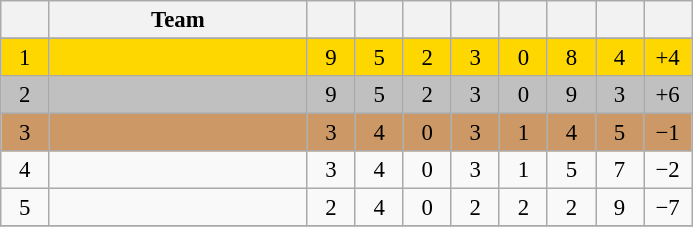<table class="wikitable" style="font-size:95%;text-align:center">
<tr>
<th width=25></th>
<th width=165>Team</th>
<th width=25></th>
<th width=25></th>
<th width=25></th>
<th width=25></th>
<th width=25></th>
<th width=25></th>
<th width=25></th>
<th width=25></th>
</tr>
<tr>
</tr>
<tr style="background:gold">
<td>1</td>
<td style="text-align:left"></td>
<td>9</td>
<td>5</td>
<td>2</td>
<td>3</td>
<td>0</td>
<td>8</td>
<td>4</td>
<td>+4</td>
</tr>
<tr style="background:silver">
<td>2</td>
<td style="text-align:left"></td>
<td>9</td>
<td>5</td>
<td>2</td>
<td>3</td>
<td>0</td>
<td>9</td>
<td>3</td>
<td>+6</td>
</tr>
<tr style="background:#c96">
<td>3</td>
<td style="text-align:left"></td>
<td>3</td>
<td>4</td>
<td>0</td>
<td>3</td>
<td>1</td>
<td>4</td>
<td>5</td>
<td>−1</td>
</tr>
<tr>
<td>4</td>
<td style="text-align:left"></td>
<td>3</td>
<td>4</td>
<td>0</td>
<td>3</td>
<td>1</td>
<td>5</td>
<td>7</td>
<td>−2</td>
</tr>
<tr>
<td>5</td>
<td style="text-align:left"></td>
<td>2</td>
<td>4</td>
<td>0</td>
<td>2</td>
<td>2</td>
<td>2</td>
<td>9</td>
<td>−7</td>
</tr>
<tr>
</tr>
</table>
